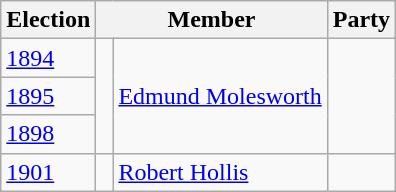<table class="wikitable">
<tr>
<th>Election</th>
<th colspan="2">Member</th>
<th>Party</th>
</tr>
<tr>
<td><a href='#'>1894</a></td>
<td rowspan="3" > </td>
<td rowspan="3"><a href='#'>Edmund Molesworth</a></td>
<td rowspan="3"></td>
</tr>
<tr>
<td><a href='#'>1895</a></td>
</tr>
<tr>
<td><a href='#'>1898</a></td>
</tr>
<tr>
<td><a href='#'>1901</a></td>
<td> </td>
<td><a href='#'>Robert Hollis</a></td>
<td></td>
</tr>
</table>
